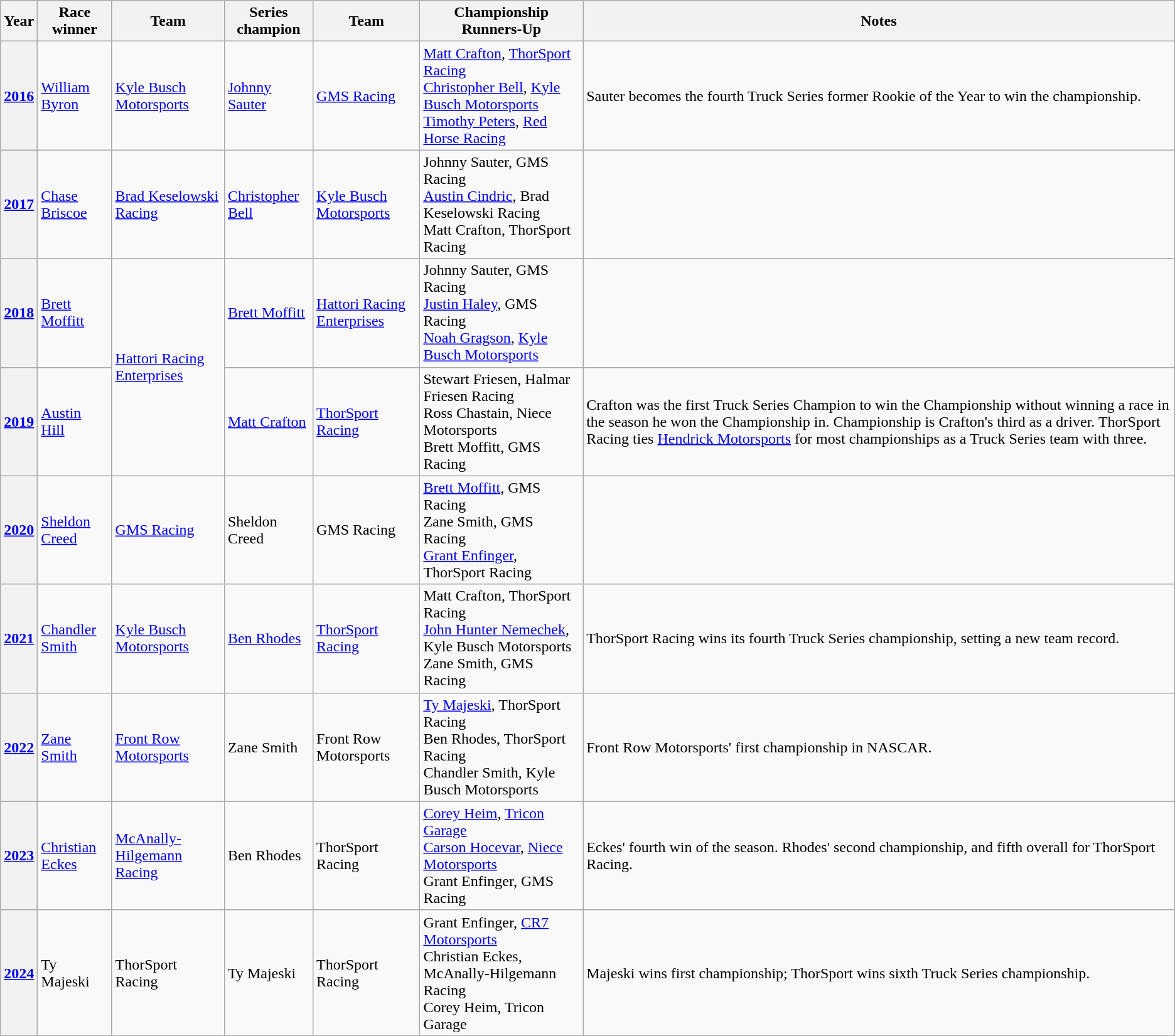<table class="wikitable">
<tr>
<th>Year</th>
<th>Race winner</th>
<th>Team</th>
<th>Series champion</th>
<th>Team</th>
<th>Championship Runners-Up</th>
<th>Notes</th>
</tr>
<tr>
<th><a href='#'>2016</a></th>
<td><a href='#'>William Byron</a></td>
<td><a href='#'>Kyle Busch Motorsports</a></td>
<td><a href='#'>Johnny Sauter</a></td>
<td><a href='#'>GMS Racing</a></td>
<td><a href='#'>Matt Crafton</a>, <a href='#'>ThorSport Racing</a><br><a href='#'>Christopher Bell</a>, <a href='#'>Kyle Busch Motorsports</a><br><a href='#'>Timothy Peters</a>, <a href='#'>Red Horse Racing</a></td>
<td>Sauter becomes the fourth Truck Series former Rookie of the Year to win the championship.</td>
</tr>
<tr>
<th><a href='#'>2017</a></th>
<td><a href='#'>Chase Briscoe</a></td>
<td><a href='#'>Brad Keselowski Racing</a></td>
<td><a href='#'>Christopher Bell</a></td>
<td><a href='#'>Kyle Busch Motorsports</a></td>
<td>Johnny Sauter, GMS Racing <br> <a href='#'>Austin Cindric</a>, Brad Keselowski Racing <br> Matt Crafton, ThorSport Racing</td>
<td></td>
</tr>
<tr>
<th><a href='#'>2018</a></th>
<td><a href='#'>Brett Moffitt</a></td>
<td rowspan=2><a href='#'>Hattori Racing Enterprises</a></td>
<td><a href='#'>Brett Moffitt</a></td>
<td><a href='#'>Hattori Racing Enterprises</a></td>
<td>Johnny Sauter, GMS Racing <br> <a href='#'>Justin Haley</a>, GMS Racing <br> <a href='#'>Noah Gragson</a>, <a href='#'>Kyle Busch Motorsports</a></td>
<td></td>
</tr>
<tr>
<th><a href='#'>2019</a></th>
<td><a href='#'>Austin Hill</a></td>
<td><a href='#'>Matt Crafton</a></td>
<td><a href='#'>ThorSport Racing</a></td>
<td>Stewart Friesen, Halmar Friesen Racing<br>Ross Chastain, Niece Motorsports<br>Brett Moffitt, GMS Racing</td>
<td>Crafton was the first Truck Series Champion to win the Championship without winning a race in the season he won the Championship in. Championship is Crafton's third as a driver. ThorSport Racing ties <a href='#'>Hendrick Motorsports</a> for most championships as a Truck Series team with three.</td>
</tr>
<tr>
<th><a href='#'>2020</a></th>
<td><a href='#'>Sheldon Creed</a></td>
<td><a href='#'>GMS Racing</a></td>
<td>Sheldon Creed</td>
<td>GMS Racing</td>
<td><a href='#'>Brett Moffitt</a>, GMS Racing<br>Zane Smith, GMS Racing<br><a href='#'>Grant Enfinger</a>, ThorSport Racing</td>
<td></td>
</tr>
<tr>
<th><a href='#'>2021</a></th>
<td><a href='#'>Chandler Smith</a></td>
<td><a href='#'>Kyle Busch Motorsports</a></td>
<td><a href='#'>Ben Rhodes</a></td>
<td><a href='#'>ThorSport Racing</a></td>
<td>Matt Crafton, ThorSport Racing<br><a href='#'>John Hunter Nemechek</a>, Kyle Busch Motorsports<br>Zane Smith, GMS Racing</td>
<td>ThorSport Racing wins its fourth Truck Series championship, setting a new team record.</td>
</tr>
<tr>
<th><a href='#'>2022</a></th>
<td><a href='#'>Zane Smith</a></td>
<td><a href='#'>Front Row Motorsports</a></td>
<td>Zane Smith</td>
<td>Front Row Motorsports</td>
<td><a href='#'>Ty Majeski</a>, ThorSport Racing<br>Ben Rhodes, ThorSport Racing<br>Chandler Smith, Kyle Busch Motorsports</td>
<td>Front Row Motorsports' first championship in NASCAR.</td>
</tr>
<tr>
<th><a href='#'>2023</a></th>
<td><a href='#'>Christian Eckes</a></td>
<td><a href='#'>McAnally-Hilgemann Racing</a></td>
<td>Ben Rhodes</td>
<td>ThorSport Racing</td>
<td><a href='#'>Corey Heim</a>, <a href='#'>Tricon Garage</a><br><a href='#'>Carson Hocevar</a>, <a href='#'>Niece Motorsports</a><br>Grant Enfinger, GMS Racing</td>
<td>Eckes' fourth win of the season. Rhodes' second championship, and fifth overall for ThorSport Racing.</td>
</tr>
<tr>
<th><a href='#'>2024</a></th>
<td>Ty Majeski</td>
<td>ThorSport Racing</td>
<td>Ty Majeski</td>
<td>ThorSport Racing</td>
<td>Grant Enfinger, <a href='#'>CR7 Motorsports</a><br>Christian Eckes, McAnally-Hilgemann Racing<br>Corey Heim, Tricon Garage</td>
<td>Majeski wins first championship; ThorSport wins sixth Truck Series championship.</td>
</tr>
</table>
